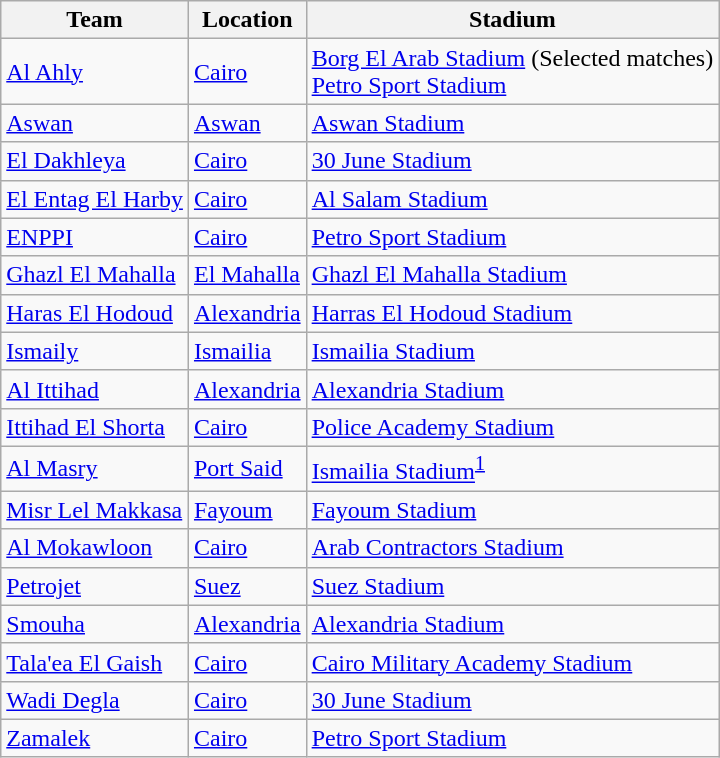<table class="wikitable sortable" style="text-align: left;">
<tr>
<th>Team</th>
<th>Location</th>
<th>Stadium</th>
</tr>
<tr>
<td><a href='#'>Al Ahly</a></td>
<td><a href='#'>Cairo</a></td>
<td><a href='#'>Borg El Arab Stadium</a> (Selected matches)<br><a href='#'>Petro Sport Stadium</a></td>
</tr>
<tr>
<td><a href='#'>Aswan</a></td>
<td><a href='#'>Aswan</a></td>
<td><a href='#'>Aswan Stadium</a></td>
</tr>
<tr>
<td><a href='#'>El Dakhleya</a></td>
<td><a href='#'>Cairo</a></td>
<td><a href='#'>30 June Stadium</a></td>
</tr>
<tr>
<td><a href='#'>El Entag El Harby</a></td>
<td><a href='#'>Cairo</a></td>
<td><a href='#'>Al Salam Stadium</a></td>
</tr>
<tr>
<td><a href='#'>ENPPI</a></td>
<td><a href='#'>Cairo</a></td>
<td><a href='#'>Petro Sport Stadium</a></td>
</tr>
<tr>
<td><a href='#'>Ghazl El Mahalla</a></td>
<td><a href='#'>El Mahalla</a></td>
<td><a href='#'>Ghazl El Mahalla Stadium</a></td>
</tr>
<tr>
<td><a href='#'>Haras El Hodoud</a></td>
<td><a href='#'>Alexandria</a></td>
<td><a href='#'>Harras El Hodoud Stadium</a></td>
</tr>
<tr>
<td><a href='#'>Ismaily</a></td>
<td><a href='#'>Ismailia</a></td>
<td><a href='#'>Ismailia Stadium</a></td>
</tr>
<tr>
<td><a href='#'>Al Ittihad</a></td>
<td><a href='#'>Alexandria</a></td>
<td><a href='#'>Alexandria Stadium</a></td>
</tr>
<tr>
<td><a href='#'>Ittihad El Shorta</a></td>
<td><a href='#'>Cairo</a></td>
<td><a href='#'>Police Academy Stadium</a></td>
</tr>
<tr>
<td><a href='#'>Al Masry</a></td>
<td><a href='#'>Port Said</a></td>
<td><a href='#'>Ismailia Stadium</a><sup><a href='#'>1</a></sup></td>
</tr>
<tr>
<td><a href='#'>Misr Lel Makkasa</a></td>
<td><a href='#'>Fayoum</a></td>
<td><a href='#'>Fayoum Stadium</a></td>
</tr>
<tr>
<td><a href='#'>Al Mokawloon</a></td>
<td><a href='#'>Cairo</a></td>
<td><a href='#'>Arab Contractors Stadium</a></td>
</tr>
<tr>
<td><a href='#'>Petrojet</a></td>
<td><a href='#'>Suez</a></td>
<td><a href='#'>Suez Stadium</a></td>
</tr>
<tr>
<td><a href='#'>Smouha</a></td>
<td><a href='#'>Alexandria</a></td>
<td><a href='#'>Alexandria Stadium</a></td>
</tr>
<tr>
<td><a href='#'>Tala'ea El Gaish</a></td>
<td><a href='#'>Cairo</a></td>
<td><a href='#'>Cairo Military Academy Stadium</a></td>
</tr>
<tr>
<td><a href='#'>Wadi Degla</a></td>
<td><a href='#'>Cairo</a></td>
<td><a href='#'>30 June Stadium</a></td>
</tr>
<tr>
<td><a href='#'>Zamalek</a></td>
<td><a href='#'>Cairo</a></td>
<td><a href='#'>Petro Sport Stadium</a></td>
</tr>
</table>
